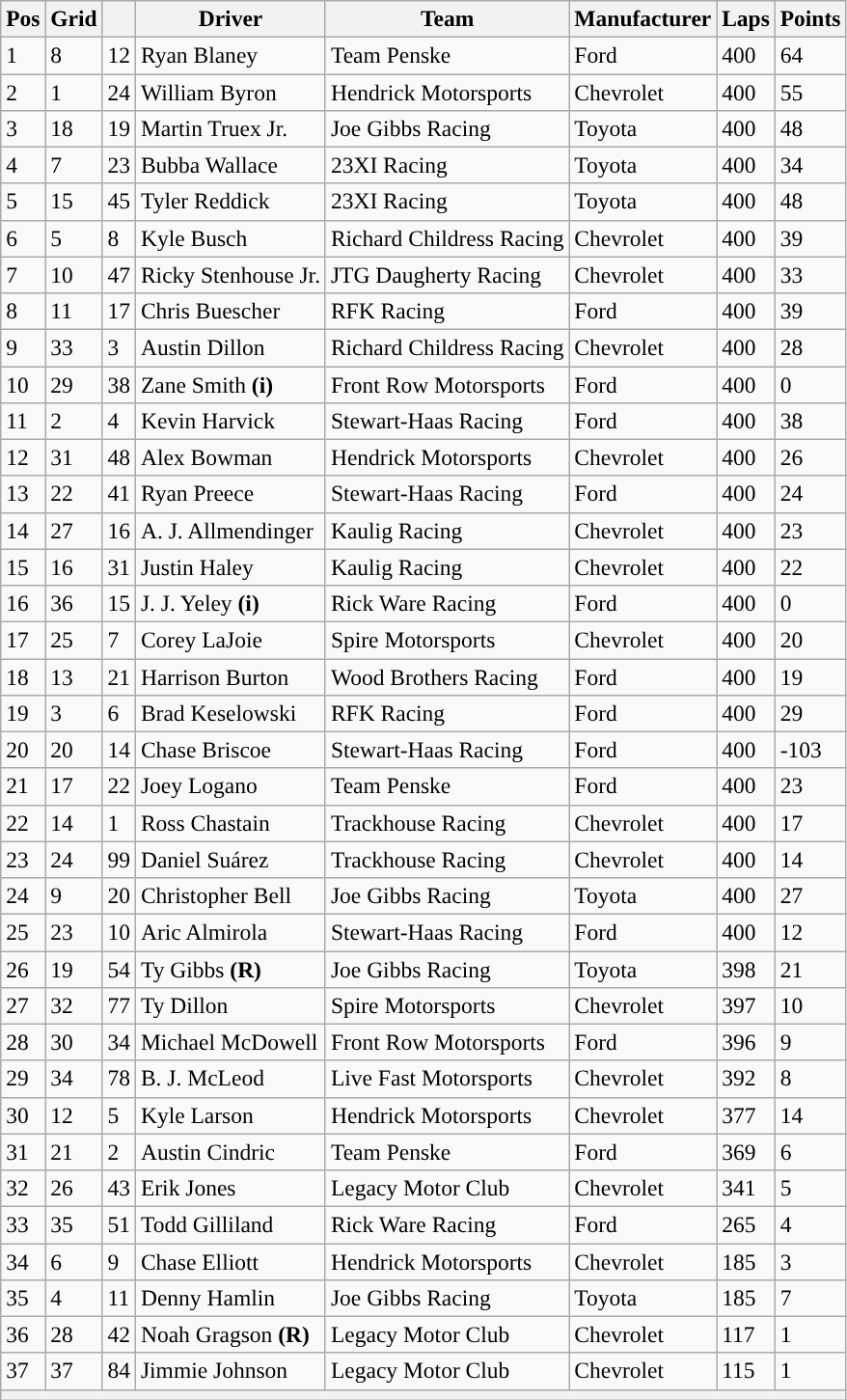<table class="wikitable" style="font-size:98%">
<tr>
<th>Pos</th>
<th>Grid</th>
<th></th>
<th>Driver</th>
<th>Team</th>
<th>Manufacturer</th>
<th>Laps</th>
<th>Points</th>
</tr>
<tr>
<td>1</td>
<td>8</td>
<td>12</td>
<td>Ryan Blaney</td>
<td>Team Penske</td>
<td>Ford</td>
<td>400</td>
<td>64</td>
</tr>
<tr>
<td>2</td>
<td>1</td>
<td>24</td>
<td>William Byron</td>
<td>Hendrick Motorsports</td>
<td>Chevrolet</td>
<td>400</td>
<td>55</td>
</tr>
<tr>
<td>3</td>
<td>18</td>
<td>19</td>
<td>Martin Truex Jr.</td>
<td>Joe Gibbs Racing</td>
<td>Toyota</td>
<td>400</td>
<td>48</td>
</tr>
<tr>
<td>4</td>
<td>7</td>
<td>23</td>
<td>Bubba Wallace</td>
<td>23XI Racing</td>
<td>Toyota</td>
<td>400</td>
<td>34</td>
</tr>
<tr>
<td>5</td>
<td>15</td>
<td>45</td>
<td>Tyler Reddick</td>
<td>23XI Racing</td>
<td>Toyota</td>
<td>400</td>
<td>48</td>
</tr>
<tr>
<td>6</td>
<td>5</td>
<td>8</td>
<td>Kyle Busch</td>
<td>Richard Childress Racing</td>
<td>Chevrolet</td>
<td>400</td>
<td>39</td>
</tr>
<tr>
<td>7</td>
<td>10</td>
<td>47</td>
<td>Ricky Stenhouse Jr.</td>
<td>JTG Daugherty Racing</td>
<td>Chevrolet</td>
<td>400</td>
<td>33</td>
</tr>
<tr>
<td>8</td>
<td>11</td>
<td>17</td>
<td>Chris Buescher</td>
<td>RFK Racing</td>
<td>Ford</td>
<td>400</td>
<td>39</td>
</tr>
<tr>
<td>9</td>
<td>33</td>
<td>3</td>
<td>Austin Dillon</td>
<td>Richard Childress Racing</td>
<td>Chevrolet</td>
<td>400</td>
<td>28</td>
</tr>
<tr>
<td>10</td>
<td>29</td>
<td>38</td>
<td>Zane Smith <strong>(i)</strong></td>
<td>Front Row Motorsports</td>
<td>Ford</td>
<td>400</td>
<td>0</td>
</tr>
<tr>
<td>11</td>
<td>2</td>
<td>4</td>
<td>Kevin Harvick</td>
<td>Stewart-Haas Racing</td>
<td>Ford</td>
<td>400</td>
<td>38</td>
</tr>
<tr>
<td>12</td>
<td>31</td>
<td>48</td>
<td>Alex Bowman</td>
<td>Hendrick Motorsports</td>
<td>Chevrolet</td>
<td>400</td>
<td>26</td>
</tr>
<tr>
<td>13</td>
<td>22</td>
<td>41</td>
<td>Ryan Preece</td>
<td>Stewart-Haas Racing</td>
<td>Ford</td>
<td>400</td>
<td>24</td>
</tr>
<tr>
<td>14</td>
<td>27</td>
<td>16</td>
<td>A. J. Allmendinger</td>
<td>Kaulig Racing</td>
<td>Chevrolet</td>
<td>400</td>
<td>23</td>
</tr>
<tr>
<td>15</td>
<td>16</td>
<td>31</td>
<td>Justin Haley</td>
<td>Kaulig Racing</td>
<td>Chevrolet</td>
<td>400</td>
<td>22</td>
</tr>
<tr>
<td>16</td>
<td>36</td>
<td>15</td>
<td>J. J. Yeley <strong>(i)</strong></td>
<td>Rick Ware Racing</td>
<td>Ford</td>
<td>400</td>
<td>0</td>
</tr>
<tr>
<td>17</td>
<td>25</td>
<td>7</td>
<td>Corey LaJoie</td>
<td>Spire Motorsports</td>
<td>Chevrolet</td>
<td>400</td>
<td>20</td>
</tr>
<tr>
<td>18</td>
<td>13</td>
<td>21</td>
<td>Harrison Burton</td>
<td>Wood Brothers Racing</td>
<td>Ford</td>
<td>400</td>
<td>19</td>
</tr>
<tr>
<td>19</td>
<td>3</td>
<td>6</td>
<td>Brad Keselowski</td>
<td>RFK Racing</td>
<td>Ford</td>
<td>400</td>
<td>29</td>
</tr>
<tr>
<td>20</td>
<td>20</td>
<td>14</td>
<td>Chase Briscoe</td>
<td>Stewart-Haas Racing</td>
<td>Ford</td>
<td>400</td>
<td>-103</td>
</tr>
<tr>
<td>21</td>
<td>17</td>
<td>22</td>
<td>Joey Logano</td>
<td>Team Penske</td>
<td>Ford</td>
<td>400</td>
<td>23</td>
</tr>
<tr>
<td>22</td>
<td>14</td>
<td>1</td>
<td>Ross Chastain</td>
<td>Trackhouse Racing</td>
<td>Chevrolet</td>
<td>400</td>
<td>17</td>
</tr>
<tr>
<td>23</td>
<td>24</td>
<td>99</td>
<td>Daniel Suárez</td>
<td>Trackhouse Racing</td>
<td>Chevrolet</td>
<td>400</td>
<td>14</td>
</tr>
<tr>
<td>24</td>
<td>9</td>
<td>20</td>
<td>Christopher Bell</td>
<td>Joe Gibbs Racing</td>
<td>Toyota</td>
<td>400</td>
<td>27</td>
</tr>
<tr>
<td>25</td>
<td>23</td>
<td>10</td>
<td>Aric Almirola</td>
<td>Stewart-Haas Racing</td>
<td>Ford</td>
<td>400</td>
<td>12</td>
</tr>
<tr>
<td>26</td>
<td>19</td>
<td>54</td>
<td>Ty Gibbs <strong>(R)</strong></td>
<td>Joe Gibbs Racing</td>
<td>Toyota</td>
<td>398</td>
<td>21</td>
</tr>
<tr>
<td>27</td>
<td>32</td>
<td>77</td>
<td>Ty Dillon</td>
<td>Spire Motorsports</td>
<td>Chevrolet</td>
<td>397</td>
<td>10</td>
</tr>
<tr>
<td>28</td>
<td>30</td>
<td>34</td>
<td>Michael McDowell</td>
<td>Front Row Motorsports</td>
<td>Ford</td>
<td>396</td>
<td>9</td>
</tr>
<tr>
<td>29</td>
<td>34</td>
<td>78</td>
<td>B. J. McLeod</td>
<td>Live Fast Motorsports</td>
<td>Chevrolet</td>
<td>392</td>
<td>8</td>
</tr>
<tr>
<td>30</td>
<td>12</td>
<td>5</td>
<td>Kyle Larson</td>
<td>Hendrick Motorsports</td>
<td>Chevrolet</td>
<td>377</td>
<td>14</td>
</tr>
<tr>
<td>31</td>
<td>21</td>
<td>2</td>
<td>Austin Cindric</td>
<td>Team Penske</td>
<td>Ford</td>
<td>369</td>
<td>6</td>
</tr>
<tr>
<td>32</td>
<td>26</td>
<td>43</td>
<td>Erik Jones</td>
<td>Legacy Motor Club</td>
<td>Chevrolet</td>
<td>341</td>
<td>5</td>
</tr>
<tr>
<td>33</td>
<td>35</td>
<td>51</td>
<td>Todd Gilliland</td>
<td>Rick Ware Racing</td>
<td>Ford</td>
<td>265</td>
<td>4</td>
</tr>
<tr>
<td>34</td>
<td>6</td>
<td>9</td>
<td>Chase Elliott</td>
<td>Hendrick Motorsports</td>
<td>Chevrolet</td>
<td>185</td>
<td>3</td>
</tr>
<tr>
<td>35</td>
<td>4</td>
<td>11</td>
<td>Denny Hamlin</td>
<td>Joe Gibbs Racing</td>
<td>Toyota</td>
<td>185</td>
<td>7</td>
</tr>
<tr>
<td>36</td>
<td>28</td>
<td>42</td>
<td>Noah Gragson <strong>(R)</strong></td>
<td>Legacy Motor Club</td>
<td>Chevrolet</td>
<td>117</td>
<td>1</td>
</tr>
<tr>
<td>37</td>
<td>37</td>
<td>84</td>
<td>Jimmie Johnson</td>
<td>Legacy Motor Club</td>
<td>Chevrolet</td>
<td>115</td>
<td>1</td>
</tr>
<tr>
<th colspan="8"></th>
</tr>
</table>
